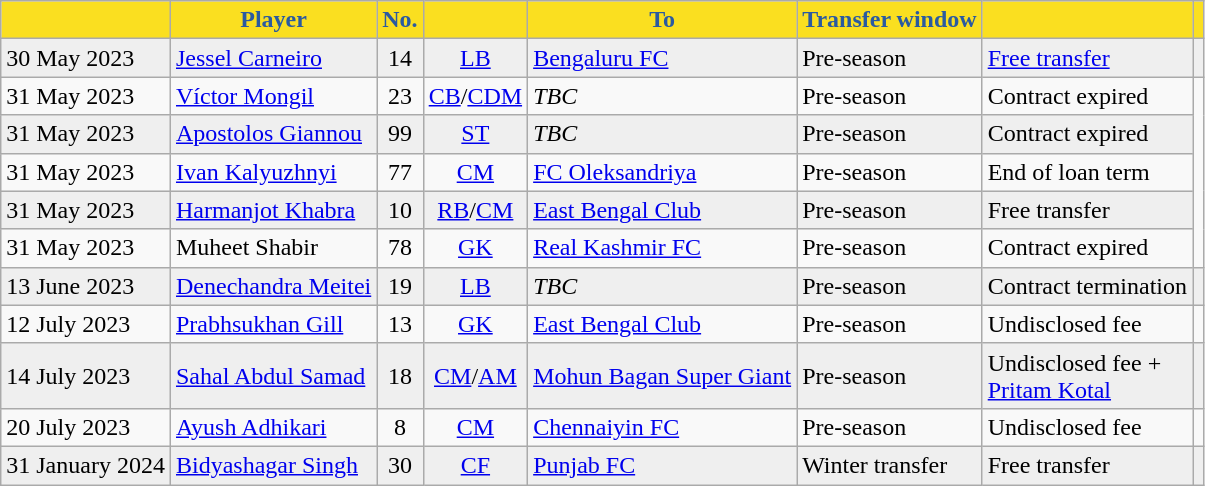<table class="wikitable sortable">
<tr>
<th style="background:#FADF20; color:#2A5AA1;"></th>
<th style="background:#FADF20; color:#2A5AA1;">Player</th>
<th style="background:#FADF20; color:#2A5AA1;">No.</th>
<th style="background:#FADF20; color:#2A5AA1;"></th>
<th style="background:#FADF20; color:#2A5AA1;">To</th>
<th style="background:#FADF20; color:#2A5AA1;">Transfer window</th>
<th style="background:#FADF20; color:#2A5AA1;"></th>
<th style="background:#FADF20; color:#2A5AA1;"></th>
</tr>
<tr bgcolor="#EFEFEF">
<td>30 May 2023</td>
<td> <a href='#'>Jessel Carneiro</a></td>
<td style="text-align:center;">14</td>
<td style="text-align:center;"><a href='#'>LB</a></td>
<td> <a href='#'>Bengaluru FC</a></td>
<td>Pre-season</td>
<td><a href='#'>Free transfer</a></td>
<td></td>
</tr>
<tr>
<td>31 May 2023</td>
<td> <a href='#'>Víctor Mongil</a></td>
<td style="text-align:center;">23</td>
<td style="text-align:center;"><a href='#'>CB</a>/<a href='#'>CDM</a></td>
<td><em>TBC</em></td>
<td>Pre-season</td>
<td>Contract expired</td>
<td rowspan="5"></td>
</tr>
<tr bgcolor="#EFEFEF">
<td>31 May 2023</td>
<td> <a href='#'>Apostolos Giannou</a></td>
<td style="text-align:center;">99</td>
<td style="text-align:center;"><a href='#'>ST</a></td>
<td><em>TBC</em></td>
<td>Pre-season</td>
<td>Contract expired</td>
</tr>
<tr>
<td>31 May 2023</td>
<td> <a href='#'>Ivan Kalyuzhnyi</a></td>
<td style="text-align:center;">77</td>
<td style="text-align:center;"><a href='#'>CM</a></td>
<td> <a href='#'>FC Oleksandriya</a></td>
<td>Pre-season</td>
<td>End of loan term</td>
</tr>
<tr bgcolor="#EFEFEF">
<td>31 May 2023</td>
<td> <a href='#'>Harmanjot Khabra</a></td>
<td style="text-align:center;">10</td>
<td style="text-align:center;"><a href='#'>RB</a>/<a href='#'>CM</a></td>
<td> <a href='#'>East Bengal Club</a></td>
<td>Pre-season</td>
<td>Free transfer</td>
</tr>
<tr>
<td>31 May 2023</td>
<td> Muheet Shabir</td>
<td style="text-align:center;">78</td>
<td style="text-align:center;"><a href='#'>GK</a></td>
<td> <a href='#'>Real Kashmir FC</a></td>
<td>Pre-season</td>
<td>Contract expired</td>
</tr>
<tr bgcolor="#EFEFEF">
<td>13 June 2023</td>
<td> <a href='#'>Denechandra Meitei</a></td>
<td style="text-align:center;">19</td>
<td style="text-align:center;"><a href='#'>LB</a></td>
<td><em>TBC</em></td>
<td>Pre-season</td>
<td>Contract termination</td>
<td></td>
</tr>
<tr>
<td>12 July 2023</td>
<td> <a href='#'>Prabhsukhan Gill</a></td>
<td style="text-align:center;">13</td>
<td style="text-align:center;"><a href='#'>GK</a></td>
<td> <a href='#'>East Bengal Club</a></td>
<td>Pre-season</td>
<td>Undisclosed fee</td>
<td></td>
</tr>
<tr bgcolor="#EFEFEF">
<td>14 July 2023</td>
<td> <a href='#'>Sahal Abdul Samad</a></td>
<td style="text-align:center;">18</td>
<td style="text-align:center;"><a href='#'>CM</a>/<a href='#'>AM</a></td>
<td> <a href='#'>Mohun Bagan Super Giant</a></td>
<td>Pre-season</td>
<td>Undisclosed fee +<br><a href='#'>Pritam Kotal</a></td>
<td></td>
</tr>
<tr>
<td>20 July 2023</td>
<td> <a href='#'>Ayush Adhikari</a></td>
<td style="text-align:center;">8</td>
<td style="text-align:center;"><a href='#'>CM</a></td>
<td> <a href='#'>Chennaiyin FC</a></td>
<td>Pre-season</td>
<td>Undisclosed fee</td>
<td></td>
</tr>
<tr bgcolor="#EFEFEF">
<td>31 January 2024</td>
<td> <a href='#'>Bidyashagar Singh</a></td>
<td style="text-align:center;">30</td>
<td style="text-align:center;"><a href='#'>CF</a></td>
<td> <a href='#'>Punjab FC</a></td>
<td>Winter transfer</td>
<td>Free transfer</td>
<td></td>
</tr>
</table>
